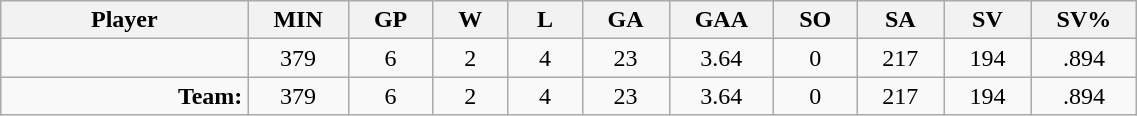<table class="wikitable sortable" width="60%">
<tr>
<th bgcolor="#DDDDFF" width="10%">Player</th>
<th width="3%" bgcolor="#DDDDFF" title="Minutes played">MIN</th>
<th width="3%" bgcolor="#DDDDFF" title="Games played in">GP</th>
<th width="3%" bgcolor="#DDDDFF" title="Wins">W</th>
<th width="3%" bgcolor="#DDDDFF"title="Losses">L</th>
<th width="3%" bgcolor="#DDDDFF" title="Goals against">GA</th>
<th width="3%" bgcolor="#DDDDFF" title="Goals against average">GAA</th>
<th width="3%" bgcolor="#DDDDFF" title="Shut-outs">SO</th>
<th width="3%" bgcolor="#DDDDFF" title="Shots against">SA</th>
<th width="3%" bgcolor="#DDDDFF" title="Shots saved">SV</th>
<th width="3%" bgcolor="#DDDDFF" title="Save percentage">SV%</th>
</tr>
<tr align="center">
<td align="right"></td>
<td>379</td>
<td>6</td>
<td>2</td>
<td>4</td>
<td>23</td>
<td>3.64</td>
<td>0</td>
<td>217</td>
<td>194</td>
<td>.894</td>
</tr>
<tr align="center">
<td align="right"><strong>Team:</strong></td>
<td>379</td>
<td>6</td>
<td>2</td>
<td>4</td>
<td>23</td>
<td>3.64</td>
<td>0</td>
<td>217</td>
<td>194</td>
<td>.894</td>
</tr>
</table>
